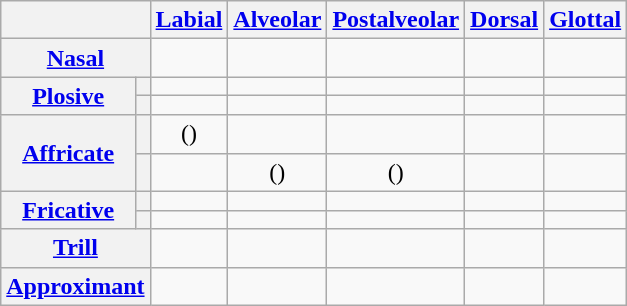<table class="wikitable" style=text-align:center>
<tr>
<th colspan="2"></th>
<th><a href='#'>Labial</a></th>
<th><a href='#'>Alveolar</a></th>
<th><a href='#'>Postalveolar</a></th>
<th><a href='#'>Dorsal</a></th>
<th><a href='#'>Glottal</a></th>
</tr>
<tr>
<th colspan="2"><a href='#'>Nasal</a></th>
<td></td>
<td></td>
<td></td>
<td></td>
<td></td>
</tr>
<tr>
<th rowspan="2"><a href='#'>Plosive</a></th>
<th></th>
<td></td>
<td></td>
<td></td>
<td></td>
<td></td>
</tr>
<tr>
<th></th>
<td></td>
<td></td>
<td></td>
<td></td>
<td></td>
</tr>
<tr>
<th rowspan="2"><a href='#'>Affricate</a></th>
<th></th>
<td>()</td>
<td></td>
<td></td>
<td></td>
<td></td>
</tr>
<tr>
<th></th>
<td></td>
<td>()</td>
<td>()</td>
<td></td>
<td></td>
</tr>
<tr>
<th rowspan="2"><a href='#'>Fricative</a></th>
<th></th>
<td></td>
<td></td>
<td></td>
<td></td>
<td></td>
</tr>
<tr>
<th></th>
<td></td>
<td></td>
<td></td>
<td></td>
<td></td>
</tr>
<tr>
<th colspan="2"><a href='#'>Trill</a></th>
<td></td>
<td></td>
<td></td>
<td></td>
<td></td>
</tr>
<tr>
<th colspan="2"><a href='#'>Approximant</a></th>
<td></td>
<td></td>
<td></td>
<td></td>
<td></td>
</tr>
</table>
